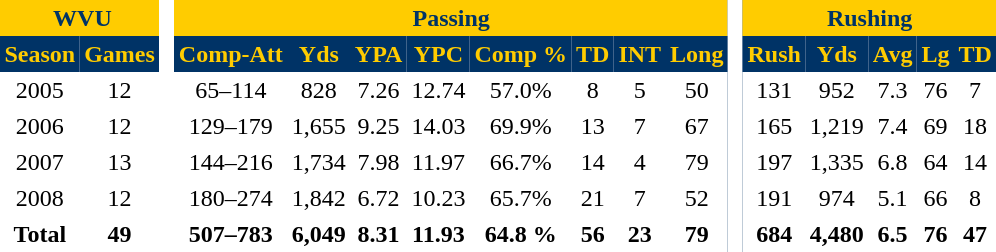<table BORDER="0" CELLPADDING="3" CELLSPACING="0" ID="Table3" border="2">
<tr style="text-align:center; background:#003366;">
<th colspan="2" style="text-align:center; background:#FFCC00; color:#003366;"> WVU</th>
<th rowspan="99" style="text-align:center; background:#fff;"> </th>
<th colspan="8" style="text-align:center; background:#FFCC00; color:#003366;">Passing</th>
<th rowspan="99" style="text-align:center; background:#fff;"> </th>
<th colspan="5" style="text-align:center; background:#FFCC00; color:#003366;">Rushing</th>
</tr>
<tr style="text-align:center; background:#003366; color:#FFCC00;">
<th style="text-align:center;">Season</th>
<th style="text-align:center;">Games</th>
<th style="text-align:center;">Comp-Att</th>
<th style="text-align:center;">Yds</th>
<th style="text-align:center;">YPA</th>
<th style="text-align:center;">YPC</th>
<th style="text-align:center;">Comp %</th>
<th style="text-align:center;">TD</th>
<th style="text-align:center;">INT</th>
<th style="text-align:center;">Long</th>
<th style="text-align:center;">Rush</th>
<th style="text-align:center;">Yds</th>
<th style="text-align:center;">Avg</th>
<th style="text-align:center;">Lg</th>
<th style="text-align:center;">TD</th>
</tr>
<tr style="text-align:center; text-align:center;">
<td>2005</td>
<td>12</td>
<td>65–114</td>
<td>828</td>
<td>7.26</td>
<td>12.74</td>
<td>57.0%</td>
<td>8</td>
<td>5</td>
<td>50</td>
<td>131</td>
<td>952</td>
<td>7.3</td>
<td>76</td>
<td>7</td>
</tr>
<tr style="text-align:center; text-align:center;">
<td>2006</td>
<td>12</td>
<td>129–179</td>
<td>1,655</td>
<td>9.25</td>
<td>14.03</td>
<td>69.9%</td>
<td>13</td>
<td>7</td>
<td>67</td>
<td>165</td>
<td>1,219</td>
<td>7.4</td>
<td>69</td>
<td>18</td>
</tr>
<tr style="text-align:center; text-align:center;">
<td>2007</td>
<td>13</td>
<td>144–216</td>
<td>1,734</td>
<td>7.98</td>
<td>11.97</td>
<td>66.7%</td>
<td>14</td>
<td>4</td>
<td>79</td>
<td>197</td>
<td>1,335</td>
<td>6.8</td>
<td>64</td>
<td>14</td>
</tr>
<tr style="text-align:center; text-align:center;">
<td>2008</td>
<td>12</td>
<td>180–274</td>
<td>1,842</td>
<td>6.72</td>
<td>10.23</td>
<td>65.7%</td>
<td>21</td>
<td>7</td>
<td>52</td>
<td>191</td>
<td>974</td>
<td>5.1</td>
<td>66</td>
<td>8</td>
</tr>
<tr style="text-align:center;">
<th style="text-align:center;">Total</th>
<th style="text-align:center;">49</th>
<th style="text-align:center;">507–783</th>
<th style="text-align:center;">6,049</th>
<th style="text-align:center;">8.31</th>
<td style="text-align:center;"><strong>11.93</strong></td>
<td style="text-align:center;"><strong>64.8 %</strong></td>
<th style="text-align:center;">56</th>
<th style="text-align:center;">23</th>
<th style="text-align:center;">79</th>
<th style="text-align:center;">684</th>
<th style="text-align:center;">4,480</th>
<th style="text-align:center;">6.5</th>
<th style="text-align:center;">76</th>
<th style="text-align:center;">47</th>
</tr>
</table>
